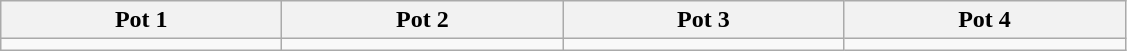<table class="wikitable">
<tr>
<th width=180>Pot 1</th>
<th width=180>Pot 2</th>
<th width=180>Pot 3</th>
<th width=180>Pot 4</th>
</tr>
<tr>
<td valign=top></td>
<td valign=top></td>
<td valign=top></td>
<td valign=top></td>
</tr>
</table>
